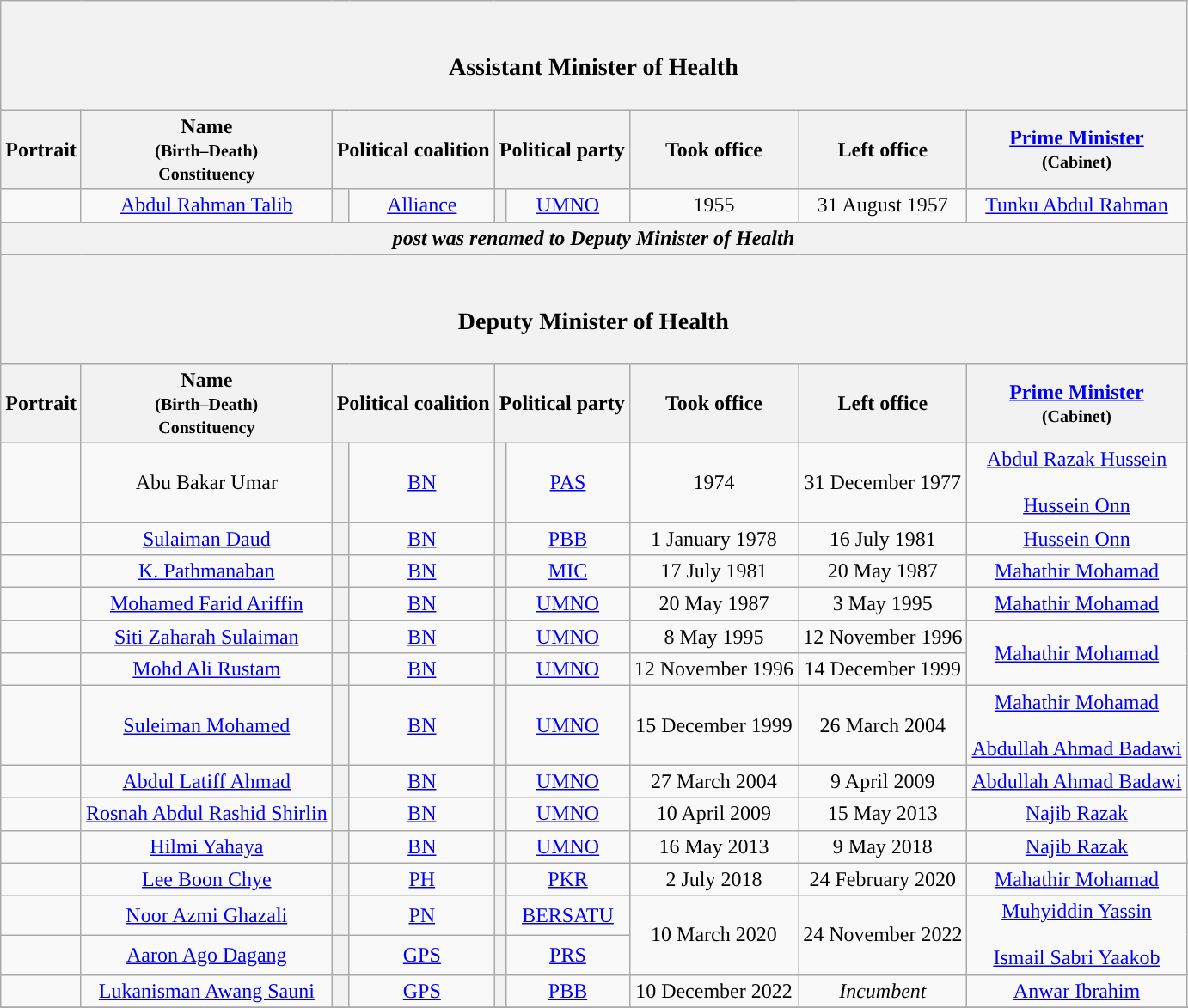<table class="wikitable" style="text-align:center;">
<tr>
<th colspan="9"><br><h3>Assistant Minister of Health</h3></th>
</tr>
<tr>
<th>Portrait</th>
<th>Name<br><small>(Birth–Death)<br>Constituency</small></th>
<th colspan="2">Political coalition</th>
<th colspan="2">Political party</th>
<th>Took office</th>
<th>Left office</th>
<th><a href='#'>Prime Minister</a><br><small>(Cabinet)</small></th>
</tr>
<tr>
<td></td>
<td><a href='#'>Abdul Rahman Talib</a><br></td>
<th style="background:"></th>
<td><a href='#'>Alliance</a></td>
<th style="background:"></th>
<td><a href='#'>UMNO</a></td>
<td>1955</td>
<td>31 August 1957</td>
<td><a href='#'>Tunku Abdul Rahman</a><br></td>
</tr>
<tr>
<th colspan="9"><em>post was renamed to Deputy Minister of Health</em></th>
</tr>
<tr>
<th colspan="9"><br><h3>Deputy Minister of Health</h3></th>
</tr>
<tr>
<th>Portrait</th>
<th>Name<br><small>(Birth–Death)<br>Constituency</small></th>
<th colspan="2">Political coalition</th>
<th colspan="2">Political party</th>
<th>Took office</th>
<th>Left office</th>
<th><a href='#'>Prime Minister</a><br><small>(Cabinet)</small></th>
</tr>
<tr>
<td></td>
<td>Abu Bakar Umar<br></td>
<th style="background:"></th>
<td><a href='#'>BN</a></td>
<th style="background:"></th>
<td><a href='#'>PAS</a></td>
<td>1974</td>
<td>31 December 1977</td>
<td><a href='#'>Abdul Razak Hussein</a><br><br><a href='#'>Hussein Onn</a><br></td>
</tr>
<tr>
<td></td>
<td><a href='#'>Sulaiman Daud</a><br></td>
<th style="background:"></th>
<td><a href='#'>BN</a></td>
<th style="background:"></th>
<td><a href='#'>PBB</a></td>
<td>1 January 1978</td>
<td>16 July 1981</td>
<td><a href='#'>Hussein Onn</a><br></td>
</tr>
<tr>
<td></td>
<td><a href='#'>K. Pathmanaban</a><br></td>
<th style="background:"></th>
<td><a href='#'>BN</a></td>
<th style="background:"></th>
<td><a href='#'>MIC</a></td>
<td>17 July 1981</td>
<td>20 May 1987</td>
<td><a href='#'>Mahathir Mohamad</a><br></td>
</tr>
<tr>
<td></td>
<td><a href='#'>Mohamed Farid Ariffin</a><br></td>
<th style="background:"></th>
<td><a href='#'>BN</a></td>
<th style="background:"></th>
<td><a href='#'>UMNO</a></td>
<td>20 May 1987</td>
<td>3 May 1995</td>
<td><a href='#'>Mahathir Mohamad</a><br></td>
</tr>
<tr>
<td></td>
<td><a href='#'>Siti Zaharah Sulaiman</a><br></td>
<th style="background:"></th>
<td><a href='#'>BN</a></td>
<th style="background:"></th>
<td><a href='#'>UMNO</a></td>
<td>8 May 1995</td>
<td>12 November 1996</td>
<td rowspan=2><a href='#'>Mahathir Mohamad</a><br></td>
</tr>
<tr>
<td></td>
<td><a href='#'>Mohd Ali Rustam</a><br></td>
<th style="background:"></th>
<td><a href='#'>BN</a></td>
<th style="background:"></th>
<td><a href='#'>UMNO</a></td>
<td>12 November 1996</td>
<td>14 December 1999</td>
</tr>
<tr>
<td></td>
<td><a href='#'>Suleiman Mohamed</a><br></td>
<th style="background:"></th>
<td><a href='#'>BN</a></td>
<th style="background:"></th>
<td><a href='#'>UMNO</a></td>
<td>15 December 1999</td>
<td>26 March 2004</td>
<td><a href='#'>Mahathir Mohamad</a><br><br><a href='#'>Abdullah Ahmad Badawi</a><br></td>
</tr>
<tr>
<td></td>
<td><a href='#'>Abdul Latiff Ahmad</a><br></td>
<th style="background:"></th>
<td><a href='#'>BN</a></td>
<th style="background:"></th>
<td><a href='#'>UMNO</a></td>
<td>27 March 2004</td>
<td>9 April 2009</td>
<td><a href='#'>Abdullah Ahmad Badawi</a><br></td>
</tr>
<tr>
<td></td>
<td><a href='#'>Rosnah Abdul Rashid Shirlin</a><br></td>
<th style="background:"></th>
<td><a href='#'>BN</a></td>
<th style="background:"></th>
<td><a href='#'>UMNO</a></td>
<td>10 April 2009</td>
<td>15 May 2013</td>
<td><a href='#'>Najib Razak</a><br></td>
</tr>
<tr>
<td></td>
<td><a href='#'>Hilmi Yahaya</a><br></td>
<th style="background:"></th>
<td><a href='#'>BN</a></td>
<th style="background:"></th>
<td><a href='#'>UMNO</a></td>
<td>16 May 2013</td>
<td>9 May 2018</td>
<td><a href='#'>Najib Razak</a><br></td>
</tr>
<tr>
<td></td>
<td><a href='#'>Lee Boon Chye</a><br></td>
<th style="background:"></th>
<td><a href='#'>PH</a></td>
<th style="background:"></th>
<td><a href='#'>PKR</a></td>
<td>2 July 2018</td>
<td>24 February 2020</td>
<td><a href='#'>Mahathir Mohamad</a><br></td>
</tr>
<tr>
<td></td>
<td><a href='#'>Noor Azmi Ghazali</a><br></td>
<th style="background:"></th>
<td><a href='#'>PN</a></td>
<th style="background:"></th>
<td><a href='#'>BERSATU</a></td>
<td rowspan=2>10 March 2020</td>
<td rowspan=2>24 November 2022</td>
<td rowspan=2><a href='#'>Muhyiddin Yassin</a><br><br><a href='#'>Ismail Sabri Yaakob</a><br></td>
</tr>
<tr>
<td></td>
<td><a href='#'>Aaron Ago Dagang</a><br></td>
<th style="background:"></th>
<td><a href='#'>GPS</a></td>
<th style="background:"></th>
<td><a href='#'>PRS</a></td>
</tr>
<tr>
<td></td>
<td><a href='#'>Lukanisman Awang Sauni</a><br></td>
<th style="background:"></th>
<td><a href='#'>GPS</a></td>
<th style="background:"></th>
<td><a href='#'>PBB</a></td>
<td>10 December 2022</td>
<td><em>Incumbent</em></td>
<td><a href='#'>Anwar Ibrahim</a><br></td>
</tr>
<tr>
</tr>
</table>
